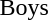<table>
<tr>
<td>Boys</td>
<td></td>
<td></td>
<td></td>
</tr>
</table>
